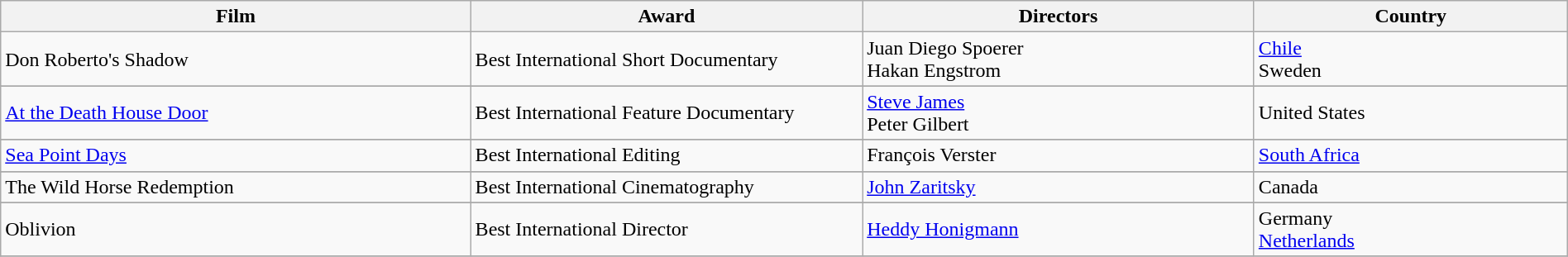<table class="wikitable" style="width:100%;">
<tr>
<th width="30%">Film</th>
<th width="25%">Award</th>
<th width="25%">Directors</th>
<th width="20%">Country</th>
</tr>
<tr>
<td>Don Roberto's Shadow</td>
<td>Best International Short Documentary</td>
<td>Juan Diego Spoerer<br>Hakan Engstrom</td>
<td> <a href='#'>Chile</a><br> Sweden</td>
</tr>
<tr>
</tr>
<tr>
<td><a href='#'>At the Death House Door</a></td>
<td>Best International Feature Documentary</td>
<td><a href='#'>Steve James</a><br>Peter Gilbert</td>
<td> United States</td>
</tr>
<tr>
</tr>
<tr>
<td><a href='#'>Sea Point Days</a></td>
<td>Best International Editing</td>
<td>François Verster</td>
<td> <a href='#'>South Africa</a></td>
</tr>
<tr>
</tr>
<tr>
<td>The Wild Horse Redemption</td>
<td>Best International Cinematography</td>
<td><a href='#'>John Zaritsky</a></td>
<td> Canada</td>
</tr>
<tr>
</tr>
<tr>
<td>Oblivion</td>
<td>Best International Director</td>
<td><a href='#'>Heddy Honigmann</a></td>
<td> Germany<br> <a href='#'>Netherlands</a></td>
</tr>
<tr>
</tr>
</table>
